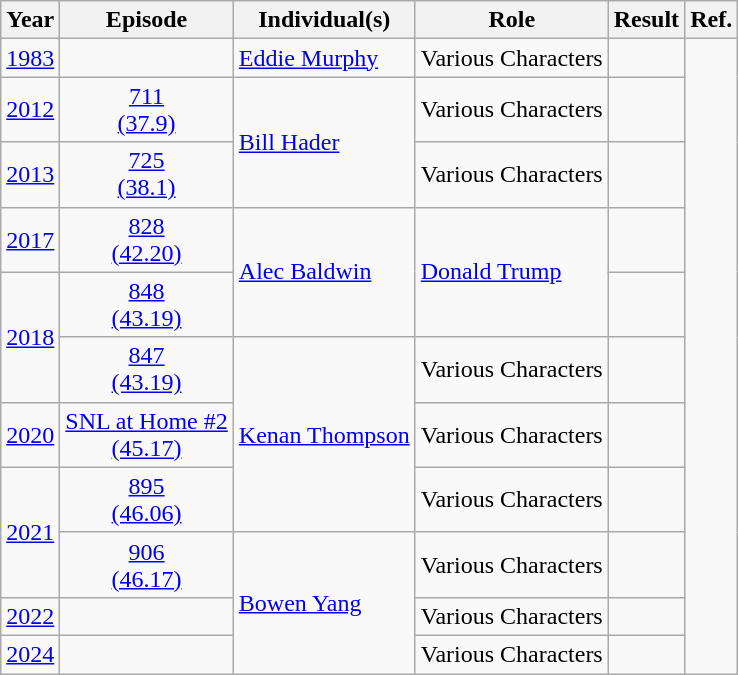<table class="wikitable">
<tr>
<th>Year</th>
<th>Episode</th>
<th>Individual(s)</th>
<th>Role</th>
<th>Result</th>
<th>Ref.</th>
</tr>
<tr>
<td><a href='#'>1983</a></td>
<td align="center"></td>
<td><a href='#'>Eddie Murphy</a></td>
<td>Various Characters</td>
<td></td>
<td rowspan="11" align="center"></td>
</tr>
<tr>
<td><a href='#'>2012</a></td>
<td align="center"><a href='#'>711 <br> (37.9)</a></td>
<td rowspan="2"><a href='#'>Bill Hader</a></td>
<td>Various Characters</td>
<td></td>
</tr>
<tr>
<td><a href='#'>2013</a></td>
<td align="center"><a href='#'>725 <br> (38.1)</a></td>
<td>Various Characters</td>
<td></td>
</tr>
<tr>
<td><a href='#'>2017</a></td>
<td align="center"><a href='#'>828 <br> (42.20)</a></td>
<td rowspan="2"><a href='#'>Alec Baldwin</a></td>
<td rowspan="2"><a href='#'>Donald Trump</a></td>
<td></td>
</tr>
<tr>
<td rowspan=2><a href='#'>2018</a></td>
<td align="center"><a href='#'>848 <br> (43.19)</a></td>
<td></td>
</tr>
<tr>
<td align="center"><a href='#'>847 <br> (43.19)</a></td>
<td rowspan="3"><a href='#'>Kenan Thompson</a></td>
<td>Various Characters</td>
<td></td>
</tr>
<tr>
<td><a href='#'>2020</a></td>
<td align="center"><a href='#'>SNL at Home #2 <br> (45.17)</a></td>
<td>Various Characters</td>
<td></td>
</tr>
<tr>
<td rowspan="2"><a href='#'>2021</a></td>
<td align="center"><a href='#'>895 <br> (46.06)</a></td>
<td>Various Characters</td>
<td></td>
</tr>
<tr>
<td align="center"><a href='#'>906 <br> (46.17)</a></td>
<td rowspan="3"><a href='#'>Bowen Yang</a></td>
<td>Various Characters</td>
<td></td>
</tr>
<tr>
<td><a href='#'>2022</a></td>
<td></td>
<td>Various Characters</td>
<td></td>
</tr>
<tr>
<td><a href='#'>2024</a></td>
<td></td>
<td>Various Characters</td>
<td></td>
</tr>
</table>
